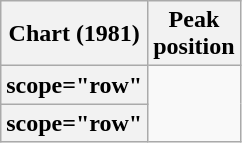<table class="wikitable plainrowheaders sortable">
<tr>
<th scope="col">Chart (1981)</th>
<th scope="col">Peak<br>position</th>
</tr>
<tr>
<th>scope="row" </th>
</tr>
<tr>
<th>scope="row" </th>
</tr>
</table>
